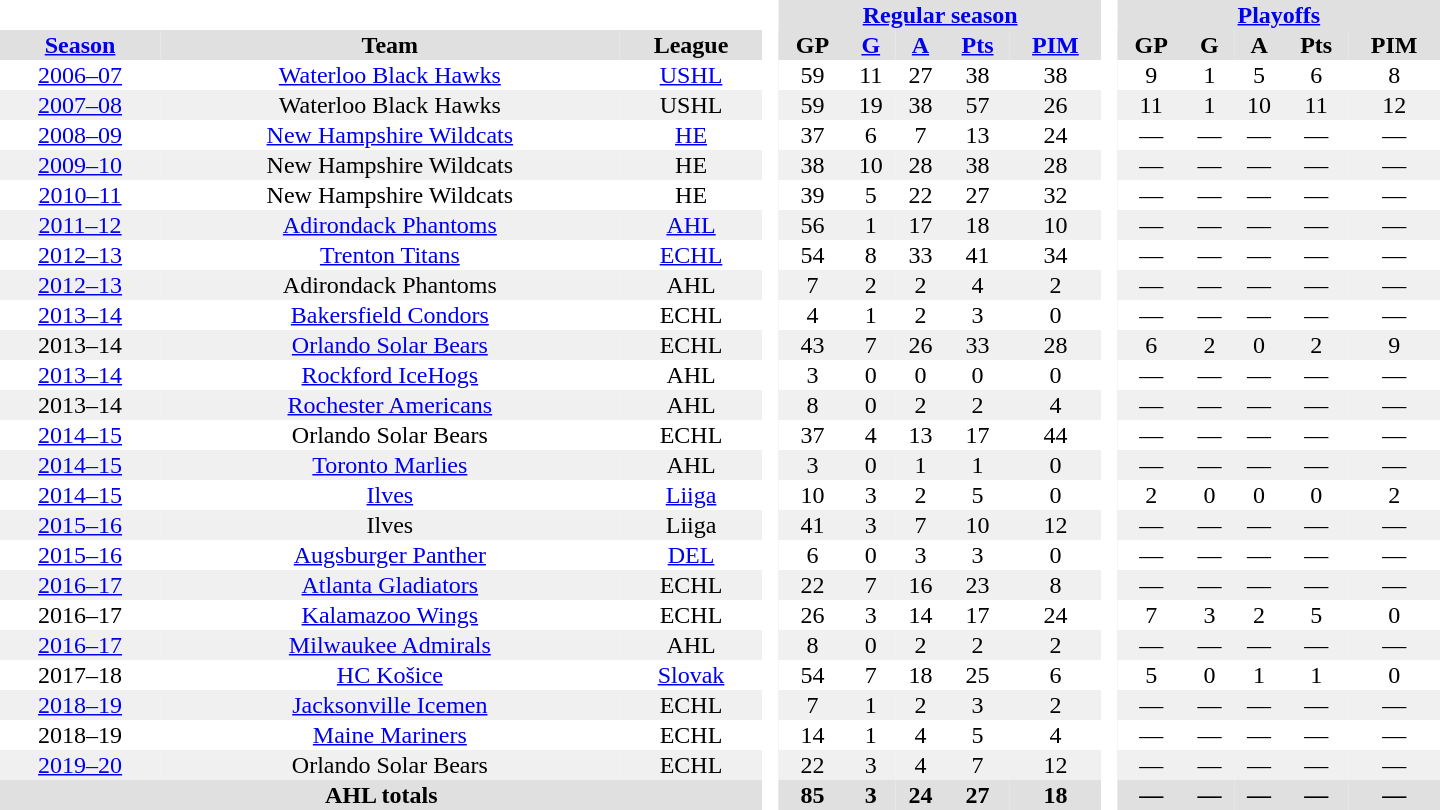<table border="0" cellpadding="1" cellspacing="0" style="text-align:center; width:60em;">
<tr style="background:#e0e0e0;">
<th colspan="3" bgcolor="#ffffff"> </th>
<th rowspan="100" bgcolor="#ffffff"> </th>
<th colspan="5"><a href='#'>Regular season</a></th>
<th rowspan="100" bgcolor="#ffffff"> </th>
<th colspan="5"><a href='#'>Playoffs</a></th>
</tr>
<tr style="background:#e0e0e0;">
<th><a href='#'>Season</a></th>
<th>Team</th>
<th>League</th>
<th>GP</th>
<th><a href='#'>G</a></th>
<th><a href='#'>A</a></th>
<th><a href='#'>Pts</a></th>
<th><a href='#'>PIM</a></th>
<th>GP</th>
<th>G</th>
<th>A</th>
<th>Pts</th>
<th>PIM</th>
</tr>
<tr ALIGN="center">
<td><a href='#'>2006–07</a></td>
<td><a href='#'>Waterloo Black Hawks</a></td>
<td><a href='#'>USHL</a></td>
<td>59</td>
<td>11</td>
<td>27</td>
<td>38</td>
<td>38</td>
<td>9</td>
<td>1</td>
<td>5</td>
<td>6</td>
<td>8</td>
</tr>
<tr ALIGN="center" bgcolor="#f0f0f0">
<td><a href='#'>2007–08</a></td>
<td>Waterloo Black Hawks</td>
<td>USHL</td>
<td>59</td>
<td>19</td>
<td>38</td>
<td>57</td>
<td>26</td>
<td>11</td>
<td>1</td>
<td>10</td>
<td>11</td>
<td>12</td>
</tr>
<tr ALIGN="center">
<td><a href='#'>2008–09</a></td>
<td><a href='#'>New Hampshire Wildcats</a></td>
<td><a href='#'>HE</a></td>
<td>37</td>
<td>6</td>
<td>7</td>
<td>13</td>
<td>24</td>
<td>—</td>
<td>—</td>
<td>—</td>
<td>—</td>
<td>—</td>
</tr>
<tr ALIGN="center" bgcolor="#f0f0f0">
<td><a href='#'>2009–10</a></td>
<td>New Hampshire Wildcats</td>
<td>HE</td>
<td>38</td>
<td>10</td>
<td>28</td>
<td>38</td>
<td>28</td>
<td>—</td>
<td>—</td>
<td>—</td>
<td>—</td>
<td>—</td>
</tr>
<tr ALIGN="center">
<td><a href='#'>2010–11</a></td>
<td>New Hampshire Wildcats</td>
<td>HE</td>
<td>39</td>
<td>5</td>
<td>22</td>
<td>27</td>
<td>32</td>
<td>—</td>
<td>—</td>
<td>—</td>
<td>—</td>
<td>—</td>
</tr>
<tr ALIGN="center" bgcolor="#f0f0f0">
<td><a href='#'>2011–12</a></td>
<td><a href='#'>Adirondack Phantoms</a></td>
<td><a href='#'>AHL</a></td>
<td>56</td>
<td>1</td>
<td>17</td>
<td>18</td>
<td>10</td>
<td>—</td>
<td>—</td>
<td>—</td>
<td>—</td>
<td>—</td>
</tr>
<tr ALIGN="center">
<td><a href='#'>2012–13</a></td>
<td><a href='#'>Trenton Titans</a></td>
<td><a href='#'>ECHL</a></td>
<td>54</td>
<td>8</td>
<td>33</td>
<td>41</td>
<td>34</td>
<td>—</td>
<td>—</td>
<td>—</td>
<td>—</td>
<td>—</td>
</tr>
<tr ALIGN="center" bgcolor="#f0f0f0">
<td><a href='#'>2012–13</a></td>
<td>Adirondack Phantoms</td>
<td>AHL</td>
<td>7</td>
<td>2</td>
<td>2</td>
<td>4</td>
<td>2</td>
<td>—</td>
<td>—</td>
<td>—</td>
<td>—</td>
<td>—</td>
</tr>
<tr ALIGN="center">
<td><a href='#'>2013–14</a></td>
<td><a href='#'>Bakersfield Condors</a></td>
<td>ECHL</td>
<td>4</td>
<td>1</td>
<td>2</td>
<td>3</td>
<td>0</td>
<td>—</td>
<td>—</td>
<td>—</td>
<td>—</td>
<td>—</td>
</tr>
<tr ALIGN="center" bgcolor="#f0f0f0">
<td>2013–14</td>
<td><a href='#'>Orlando Solar Bears</a></td>
<td>ECHL</td>
<td>43</td>
<td>7</td>
<td>26</td>
<td>33</td>
<td>28</td>
<td>6</td>
<td>2</td>
<td>0</td>
<td>2</td>
<td>9</td>
</tr>
<tr ALIGN="center">
<td><a href='#'>2013–14</a></td>
<td><a href='#'>Rockford IceHogs</a></td>
<td>AHL</td>
<td>3</td>
<td>0</td>
<td>0</td>
<td>0</td>
<td>0</td>
<td>—</td>
<td>—</td>
<td>—</td>
<td>—</td>
<td>—</td>
</tr>
<tr ALIGN="center" bgcolor="#f0f0f0">
<td>2013–14</td>
<td><a href='#'>Rochester Americans</a></td>
<td>AHL</td>
<td>8</td>
<td>0</td>
<td>2</td>
<td>2</td>
<td>4</td>
<td>—</td>
<td>—</td>
<td>—</td>
<td>—</td>
<td>—</td>
</tr>
<tr ALIGN="center">
<td><a href='#'>2014–15</a></td>
<td>Orlando Solar Bears</td>
<td>ECHL</td>
<td>37</td>
<td>4</td>
<td>13</td>
<td>17</td>
<td>44</td>
<td>—</td>
<td>—</td>
<td>—</td>
<td>—</td>
<td>—</td>
</tr>
<tr ALIGN="center" bgcolor="#f0f0f0">
<td><a href='#'>2014–15</a></td>
<td><a href='#'>Toronto Marlies</a></td>
<td>AHL</td>
<td>3</td>
<td>0</td>
<td>1</td>
<td>1</td>
<td>0</td>
<td>—</td>
<td>—</td>
<td>—</td>
<td>—</td>
<td>—</td>
</tr>
<tr ALIGN="center">
<td><a href='#'>2014–15</a></td>
<td><a href='#'>Ilves</a></td>
<td><a href='#'>Liiga</a></td>
<td>10</td>
<td>3</td>
<td>2</td>
<td>5</td>
<td>0</td>
<td>2</td>
<td>0</td>
<td>0</td>
<td>0</td>
<td>2</td>
</tr>
<tr ALIGN="center" bgcolor="#f0f0f0">
<td><a href='#'>2015–16</a></td>
<td>Ilves</td>
<td>Liiga</td>
<td>41</td>
<td>3</td>
<td>7</td>
<td>10</td>
<td>12</td>
<td>—</td>
<td>—</td>
<td>—</td>
<td>—</td>
<td>—</td>
</tr>
<tr ALIGN="center">
<td><a href='#'>2015–16</a></td>
<td><a href='#'>Augsburger Panther</a></td>
<td><a href='#'>DEL</a></td>
<td>6</td>
<td>0</td>
<td>3</td>
<td>3</td>
<td>0</td>
<td>—</td>
<td>—</td>
<td>—</td>
<td>—</td>
<td>—</td>
</tr>
<tr ALIGN="center" bgcolor="#f0f0f0">
<td><a href='#'>2016–17</a></td>
<td><a href='#'>Atlanta Gladiators</a></td>
<td>ECHL</td>
<td>22</td>
<td>7</td>
<td>16</td>
<td>23</td>
<td>8</td>
<td>—</td>
<td>—</td>
<td>—</td>
<td>—</td>
<td>—</td>
</tr>
<tr ALIGN="center">
<td>2016–17</td>
<td><a href='#'>Kalamazoo Wings</a></td>
<td>ECHL</td>
<td>26</td>
<td>3</td>
<td>14</td>
<td>17</td>
<td>24</td>
<td>7</td>
<td>3</td>
<td>2</td>
<td>5</td>
<td>0</td>
</tr>
<tr ALIGN="center" bgcolor="#f0f0f0">
<td><a href='#'>2016–17</a></td>
<td><a href='#'>Milwaukee Admirals</a></td>
<td>AHL</td>
<td>8</td>
<td>0</td>
<td>2</td>
<td>2</td>
<td>2</td>
<td>—</td>
<td>—</td>
<td>—</td>
<td>—</td>
<td>—</td>
</tr>
<tr>
</tr>
<tr ALIGN="center">
<td>2017–18</td>
<td><a href='#'>HC Košice</a></td>
<td><a href='#'>Slovak</a></td>
<td>54</td>
<td>7</td>
<td>18</td>
<td>25</td>
<td>6</td>
<td>5</td>
<td>0</td>
<td>1</td>
<td>1</td>
<td>0</td>
</tr>
<tr ALIGN="center" bgcolor="#f0f0f0">
<td><a href='#'>2018–19</a></td>
<td><a href='#'>Jacksonville Icemen</a></td>
<td>ECHL</td>
<td>7</td>
<td>1</td>
<td>2</td>
<td>3</td>
<td>2</td>
<td>—</td>
<td>—</td>
<td>—</td>
<td>—</td>
<td>—</td>
</tr>
<tr ALIGN="center">
<td>2018–19</td>
<td><a href='#'>Maine Mariners</a></td>
<td>ECHL</td>
<td>14</td>
<td>1</td>
<td>4</td>
<td>5</td>
<td>4</td>
<td>—</td>
<td>—</td>
<td>—</td>
<td>—</td>
<td>—</td>
</tr>
<tr ALIGN="center" bgcolor="#f0f0f0">
<td><a href='#'>2019–20</a></td>
<td>Orlando Solar Bears</td>
<td>ECHL</td>
<td>22</td>
<td>3</td>
<td>4</td>
<td>7</td>
<td>12</td>
<td>—</td>
<td>—</td>
<td>—</td>
<td>—</td>
<td>—</td>
</tr>
<tr ALIGN="center" bgcolor="#e0e0e0">
<th colspan="3">AHL totals</th>
<th>85</th>
<th>3</th>
<th>24</th>
<th>27</th>
<th>18</th>
<th>—</th>
<th>—</th>
<th>—</th>
<th>—</th>
<th>—</th>
</tr>
</table>
